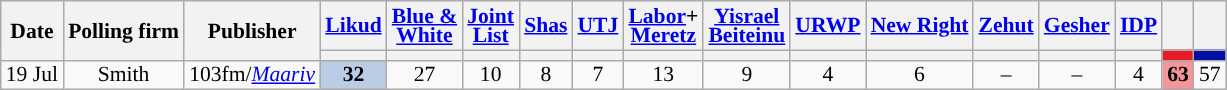<table class="wikitable sortable" style="text-align:center;font-size:90%;line-height:13px">
<tr>
<th rowspan="2">Date</th>
<th rowspan="2">Polling firm</th>
<th rowspan="2">Publisher</th>
<th><a href='#'>Likud</a></th>
<th><a href='#'>Blue &<br>White</a></th>
<th><a href='#'>Joint<br>List</a></th>
<th><a href='#'>Shas</a></th>
<th><a href='#'>UTJ</a></th>
<th><a href='#'>Labor</a>+<br><a href='#'>Meretz</a></th>
<th><a href='#'>Yisrael<br>Beiteinu</a></th>
<th><a href='#'>URWP</a></th>
<th><a href='#'>New Right</a></th>
<th><a href='#'>Zehut</a></th>
<th><a href='#'>Gesher</a></th>
<th><a href='#'>IDP</a></th>
<th></th>
<th></th>
</tr>
<tr>
<th style="background:"></th>
<th style="background:"></th>
<th style="background:"></th>
<th style="background:"></th>
<th style="background:"></th>
<th style="background:"></th>
<th style="background:"></th>
<th style="background:"></th>
<th style="background:"></th>
<th style="background:"></th>
<th style="background:"></th>
<th style="background:"></th>
<th style="background:#E81B23;"></th>
<th style="background:#000EA3;"></th>
</tr>
<tr>
<td data-sort-value="2019-07-19">19 Jul</td>
<td>Smith</td>
<td>103fm/<em><a href='#'>Maariv</a></em></td>
<td style="background:#BBCDE4"><strong>32</strong>	</td>
<td>27					</td>
<td>10					</td>
<td>8					</td>
<td>7					</td>
<td>13					</td>
<td>9					</td>
<td>4					</td>
<td>6					</td>
<td>–					</td>
<td>–					</td>
<td>4					</td>
<td style="background:#F4959A"><strong>63</strong>	</td>
<td>57					</td>
</tr>
</table>
